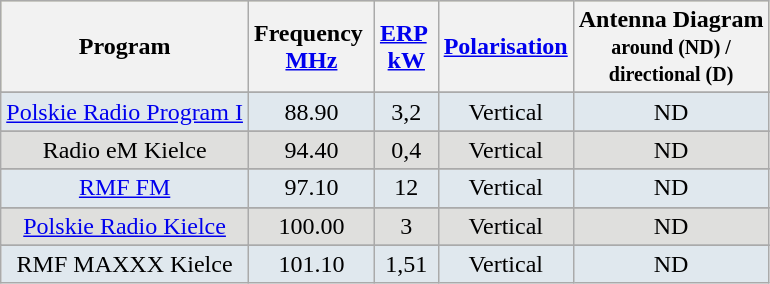<table class="wikitable"|width="100%":>
<tr style="background:#cccc99;">
<th>Program</th>
<th>Frequency <br><a href='#'>MHz</a></th>
<th><a href='#'>ERP</a> <br><a href='#'>kW</a></th>
<th><a href='#'>Polarisation</a></th>
<th>Antenna Diagram<br><small>around (ND) /<br>directional (D)</small></th>
</tr>
<tr align="center">
</tr>
<tr style="background:#E0E8EE;">
<td align="center"><a href='#'>Polskie Radio Program I</a></td>
<td align="center">88.90</td>
<td align="center">3,2</td>
<td align="center">Vertical</td>
<td align="center">ND</td>
</tr>
<tr align="center">
</tr>
<tr style="background:#dfdfdd;">
<td align="center">Radio eM Kielce</td>
<td align="center">94.40</td>
<td align="center">0,4</td>
<td align="center">Vertical</td>
<td align="center">ND</td>
</tr>
<tr align="center">
</tr>
<tr style="background:#E0E8EE;">
<td align="center"><a href='#'>RMF FM</a></td>
<td align="center">97.10</td>
<td align="center">12</td>
<td align="center">Vertical</td>
<td align="center">ND</td>
</tr>
<tr align="center">
</tr>
<tr style="background:#dfdfdd;">
<td align="center"><a href='#'>Polskie Radio Kielce</a></td>
<td align="center">100.00</td>
<td align="center">3</td>
<td align="center">Vertical</td>
<td align="center">ND</td>
</tr>
<tr align="center">
</tr>
<tr style="background:#E0E8EE;">
<td align="center">RMF MAXXX Kielce</td>
<td align="center">101.10</td>
<td align="center">1,51</td>
<td align="center">Vertical</td>
<td align="center">ND</td>
</tr>
</table>
